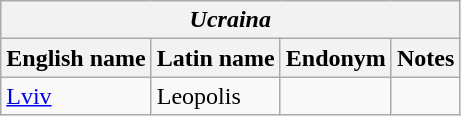<table class="wikitable sortable">
<tr>
<th colspan="4"> <em>Ucraina</em></th>
</tr>
<tr>
<th>English name</th>
<th>Latin name</th>
<th>Endonym</th>
<th>Notes</th>
</tr>
<tr>
<td><a href='#'>Lviv</a></td>
<td>Leopolis</td>
<td></td>
<td></td>
</tr>
</table>
